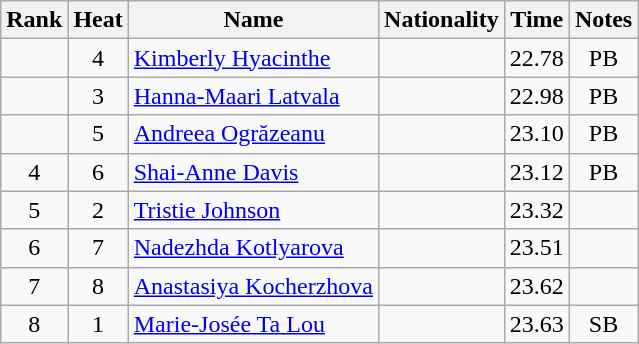<table class="wikitable sortable" style="text-align:center">
<tr>
<th>Rank</th>
<th>Heat</th>
<th>Name</th>
<th>Nationality</th>
<th>Time</th>
<th>Notes</th>
</tr>
<tr>
<td></td>
<td>4</td>
<td align=left><a href='#'>Kimberly Hyacinthe</a></td>
<td align=left></td>
<td>22.78</td>
<td>PB</td>
</tr>
<tr>
<td></td>
<td>3</td>
<td align=left><a href='#'>Hanna-Maari Latvala</a></td>
<td align=left></td>
<td>22.98</td>
<td>PB</td>
</tr>
<tr>
<td></td>
<td>5</td>
<td align=left><a href='#'>Andreea Ogrăzeanu</a></td>
<td align=left></td>
<td>23.10</td>
<td>PB</td>
</tr>
<tr>
<td>4</td>
<td>6</td>
<td align=left><a href='#'>Shai-Anne Davis</a></td>
<td align=left></td>
<td>23.12</td>
<td>PB</td>
</tr>
<tr>
<td>5</td>
<td>2</td>
<td align=left><a href='#'>Tristie Johnson</a></td>
<td align=left></td>
<td>23.32</td>
<td></td>
</tr>
<tr>
<td>6</td>
<td>7</td>
<td align=left><a href='#'>Nadezhda Kotlyarova</a></td>
<td align=left></td>
<td>23.51</td>
<td></td>
</tr>
<tr>
<td>7</td>
<td>8</td>
<td align=left><a href='#'>Anastasiya Kocherzhova</a></td>
<td align=left></td>
<td>23.62</td>
<td></td>
</tr>
<tr>
<td>8</td>
<td>1</td>
<td align=left><a href='#'>Marie-Josée Ta Lou</a></td>
<td align=left></td>
<td>23.63</td>
<td>SB</td>
</tr>
</table>
